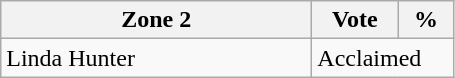<table class="wikitable">
<tr>
<th bgcolor="#DDDDFF" width="200px">Zone 2</th>
<th bgcolor="#DDDDFF" width="50px">Vote</th>
<th bgcolor="#DDDDFF" width="30px">%</th>
</tr>
<tr>
<td>Linda Hunter</td>
<td colspan="2">Acclaimed</td>
</tr>
</table>
